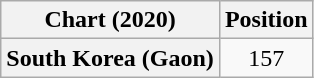<table class="wikitable plainrowheaders" style="text-align:center">
<tr>
<th scope="col">Chart (2020)</th>
<th scope="col">Position</th>
</tr>
<tr>
<th scope="row">South Korea (Gaon)</th>
<td>157</td>
</tr>
</table>
